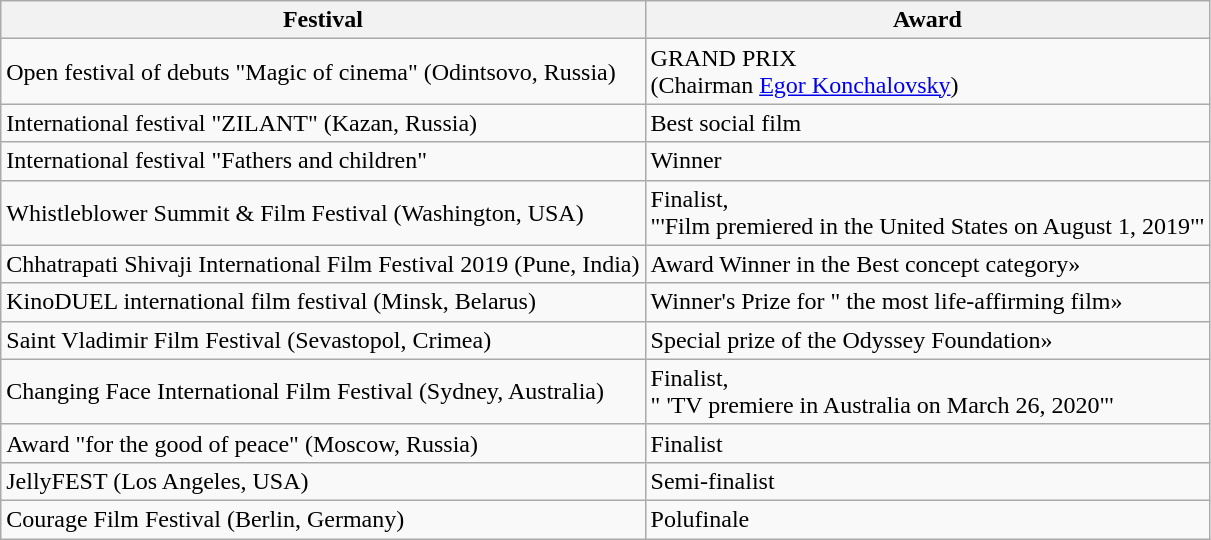<table class="wikitable">
<tr>
<th>Festival</th>
<th>Award</th>
</tr>
<tr>
<td>Open festival of debuts "Magic of cinema" (Odintsovo, Russia)</td>
<td>GRAND PRIX<br>(Chairman <a href='#'>Egor Konchalovsky</a>)</td>
</tr>
<tr>
<td>International festival "ZILANT" (Kazan, Russia)</td>
<td>Best social film</td>
</tr>
<tr>
<td>International festival "Fathers and children"</td>
<td>Winner</td>
</tr>
<tr>
<td>Whistleblower Summit & Film Festival (Washington, USA)</td>
<td>Finalist, <br>"'Film premiered in the United States on August 1, 2019"'</td>
</tr>
<tr>
<td>Chhatrapati Shivaji International Film Festival 2019 (Pune, India)</td>
<td>Award Winner in the Best concept category»</td>
</tr>
<tr>
<td>KinoDUEL international film festival (Minsk, Belarus)</td>
<td>Winner's Prize for " the most life-affirming film»</td>
</tr>
<tr>
<td>Saint Vladimir Film Festival (Sevastopol, Crimea)</td>
<td>Special prize of the Odyssey Foundation»</td>
</tr>
<tr>
<td>Changing Face International Film Festival (Sydney, Australia)</td>
<td>Finalist, <br>" 'TV premiere in Australia on March 26, 2020"'</td>
</tr>
<tr>
<td>Award "for the good of peace" (Moscow, Russia)</td>
<td>Finalist</td>
</tr>
<tr>
<td>JellyFEST (Los Angeles, USA)</td>
<td>Semi-finalist</td>
</tr>
<tr>
<td>Courage Film Festival (Berlin, Germany)</td>
<td>Polufinale</td>
</tr>
</table>
